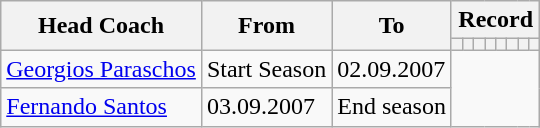<table class="wikitable" style="text-align: ">
<tr>
<th rowspan=2>Head Coach</th>
<th rowspan=2>From</th>
<th rowspan=2>To</th>
<th colspan=8>Record</th>
</tr>
<tr>
<th></th>
<th></th>
<th></th>
<th></th>
<th></th>
<th></th>
<th></th>
<th></th>
</tr>
<tr>
<td> <a href='#'>Georgios Paraschos</a></td>
<td>Start Season</td>
<td>02.09.2007<br></td>
</tr>
<tr>
<td> <a href='#'>Fernando Santos</a></td>
<td>03.09.2007</td>
<td>End season<br></td>
</tr>
</table>
